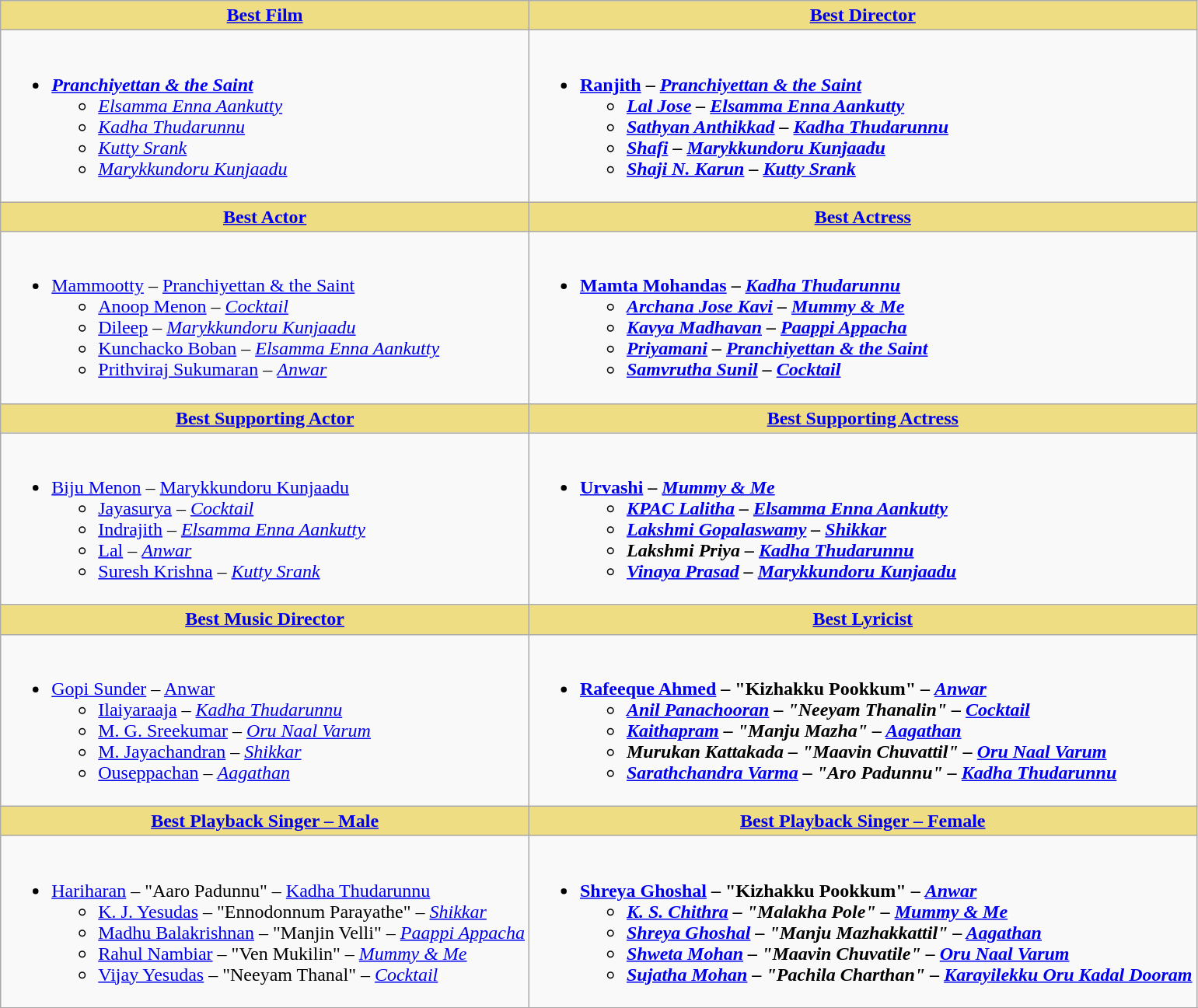<table class="wikitable" |>
<tr>
<th style="background:#EEDD82;" !align="center"><a href='#'>Best Film</a></th>
<th style="background:#EEDD82;" !align="center"><a href='#'>Best Director</a></th>
</tr>
<tr>
<td valign="top"><br><ul><li><strong><em><a href='#'>Pranchiyettan & the Saint</a></em></strong><ul><li><em><a href='#'>Elsamma Enna Aankutty</a></em></li><li><em><a href='#'>Kadha Thudarunnu</a></em></li><li><em><a href='#'>Kutty Srank</a></em></li><li><em><a href='#'>Marykkundoru Kunjaadu</a></em></li></ul></li></ul></td>
<td valign="top"><br><ul><li><strong><a href='#'>Ranjith</a> – <em><a href='#'>Pranchiyettan & the Saint</a><strong><em><ul><li><a href='#'>Lal Jose</a> – </em><a href='#'>Elsamma Enna Aankutty</a><em></li><li><a href='#'>Sathyan Anthikkad</a> – </em><a href='#'>Kadha Thudarunnu</a><em></li><li><a href='#'>Shafi</a> – </em><a href='#'>Marykkundoru Kunjaadu</a><em></li><li><a href='#'>Shaji N. Karun</a> – </em><a href='#'>Kutty Srank</a><em></li></ul></li></ul></td>
</tr>
<tr>
<th style="background:#EEDD82;" !align="center"><a href='#'>Best Actor</a></th>
<th style="background:#EEDD82;" !align="center"><a href='#'>Best Actress</a></th>
</tr>
<tr>
<td><br><ul><li></strong><a href='#'>Mammootty</a> – </em><a href='#'>Pranchiyettan & the Saint</a></em></strong><ul><li><a href='#'>Anoop Menon</a> – <em><a href='#'>Cocktail</a></em></li><li><a href='#'>Dileep</a> – <em><a href='#'>Marykkundoru Kunjaadu</a></em></li><li><a href='#'>Kunchacko Boban</a> – <em><a href='#'>Elsamma Enna Aankutty</a></em></li><li><a href='#'>Prithviraj Sukumaran</a> – <em><a href='#'>Anwar</a></em></li></ul></li></ul></td>
<td valign="top"><br><ul><li><strong><a href='#'>Mamta Mohandas</a> – <em><a href='#'>Kadha Thudarunnu</a><strong><em><ul><li><a href='#'>Archana Jose Kavi</a> – </em><a href='#'>Mummy & Me</a><em></li><li><a href='#'>Kavya Madhavan</a> – </em><a href='#'>Paappi Appacha</a><em></li><li><a href='#'>Priyamani</a> – </em><a href='#'>Pranchiyettan & the Saint</a><em></li><li><a href='#'>Samvrutha Sunil</a> – </em><a href='#'>Cocktail</a><em></li></ul></li></ul></td>
</tr>
<tr>
<th style="background:#EEDD82;" !align="center"><a href='#'>Best Supporting Actor</a></th>
<th style="background:#EEDD82;" !align="center"><a href='#'>Best Supporting Actress</a></th>
</tr>
<tr>
<td><br><ul><li></strong><a href='#'>Biju Menon</a> – </em><a href='#'>Marykkundoru Kunjaadu</a></em></strong><ul><li><a href='#'>Jayasurya</a> – <em><a href='#'>Cocktail</a></em></li><li><a href='#'>Indrajith</a> – <em><a href='#'>Elsamma Enna Aankutty</a></em></li><li><a href='#'>Lal</a> – <em><a href='#'>Anwar</a></em></li><li><a href='#'>Suresh Krishna</a> – <em><a href='#'>Kutty Srank</a></em></li></ul></li></ul></td>
<td valign="top"><br><ul><li><strong><a href='#'>Urvashi</a> – <em><a href='#'>Mummy & Me</a><strong><em><ul><li><a href='#'>KPAC Lalitha</a> – </em><a href='#'>Elsamma Enna Aankutty</a><em></li><li><a href='#'>Lakshmi Gopalaswamy</a> – </em><a href='#'>Shikkar</a><em></li><li>Lakshmi Priya – </em><a href='#'>Kadha Thudarunnu</a><em></li><li><a href='#'>Vinaya Prasad</a> – </em><a href='#'>Marykkundoru Kunjaadu</a><em></li></ul></li></ul></td>
</tr>
<tr>
<th style="background:#EEDD82;" !align="center"><a href='#'>Best Music Director</a></th>
<th style="background:#EEDD82;" !align="center"><a href='#'>Best Lyricist</a></th>
</tr>
<tr>
<td><br><ul><li></strong><a href='#'>Gopi Sunder</a> – </em><a href='#'>Anwar</a></em></strong><ul><li><a href='#'>Ilaiyaraaja</a> – <em><a href='#'>Kadha Thudarunnu</a></em></li><li><a href='#'>M. G. Sreekumar</a> – <em><a href='#'>Oru Naal Varum</a></em></li><li><a href='#'>M. Jayachandran</a> – <em><a href='#'>Shikkar</a></em></li><li><a href='#'>Ouseppachan</a> – <em><a href='#'>Aagathan</a></em></li></ul></li></ul></td>
<td valign="top"><br><ul><li><strong><a href='#'>Rafeeque Ahmed</a> – "Kizhakku Pookkum" – <em><a href='#'>Anwar</a><strong><em><ul><li><a href='#'>Anil Panachooran</a> – "Neeyam Thanalin" – </em><a href='#'>Cocktail</a><em></li><li><a href='#'>Kaithapram</a> – "Manju Mazha" – </em><a href='#'>Aagathan</a><em></li><li>Murukan Kattakada – "Maavin Chuvattil" – </em><a href='#'>Oru Naal Varum</a><em></li><li><a href='#'>Sarathchandra Varma</a> – "Aro Padunnu" – </em><a href='#'>Kadha Thudarunnu</a><em></li></ul></li></ul></td>
</tr>
<tr>
<th style="background:#EEDD82;" !align="center"><a href='#'>Best Playback Singer – Male</a></th>
<th style="background:#EEDD82;" !align="center"><a href='#'>Best Playback Singer – Female</a></th>
</tr>
<tr>
<td><br><ul><li></strong><a href='#'>Hariharan</a> – "Aaro Padunnu" – </em><a href='#'>Kadha Thudarunnu</a></em></strong><ul><li><a href='#'>K. J. Yesudas</a> – "Ennodonnum Parayathe" – <em><a href='#'>Shikkar</a></em></li><li><a href='#'>Madhu Balakrishnan</a> – "Manjin Velli" – <em><a href='#'>Paappi Appacha</a></em></li><li><a href='#'>Rahul Nambiar</a> – "Ven Mukilin" – <em><a href='#'>Mummy & Me</a></em></li><li><a href='#'>Vijay Yesudas</a> – "Neeyam Thanal" – <em><a href='#'>Cocktail</a></em></li></ul></li></ul></td>
<td valign="top"><br><ul><li><strong><a href='#'>Shreya Ghoshal</a> – "Kizhakku Pookkum" – <em><a href='#'>Anwar</a><strong><em><ul><li><a href='#'>K. S. Chithra</a> – "Malakha Pole" – </em><a href='#'>Mummy & Me</a><em></li><li><a href='#'>Shreya Ghoshal</a> – "Manju Mazhakkattil" – </em><a href='#'>Aagathan</a><em></li><li><a href='#'>Shweta Mohan</a> – "Maavin Chuvatile" – </em><a href='#'>Oru Naal Varum</a><em></li><li><a href='#'>Sujatha Mohan</a> – "Pachila Charthan" – </em><a href='#'>Karayilekku Oru Kadal Dooram</a><em></li></ul></li></ul></td>
</tr>
<tr>
</tr>
</table>
